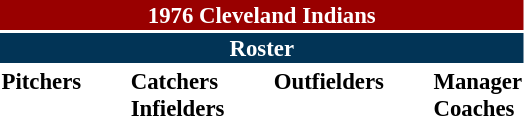<table class="toccolours" style="font-size: 95%;">
<tr>
<th colspan="10" style="background-color: #990000; color: white; text-align: center;">1976 Cleveland Indians</th>
</tr>
<tr>
<td colspan="10" style="background-color: #023456; color: white; text-align: center;"><strong>Roster</strong></td>
</tr>
<tr>
<td valign="top"><strong>Pitchers</strong><br>











</td>
<td width="25px"></td>
<td valign="top"><strong>Catchers</strong><br>


<strong>Infielders</strong>











</td>
<td width="25px"></td>
<td valign="top"><strong>Outfielders</strong><br>




</td>
<td width="25px"></td>
<td valign="top"><strong>Manager</strong><br>
<strong>Coaches</strong>
 
 
 
 </td>
</tr>
</table>
